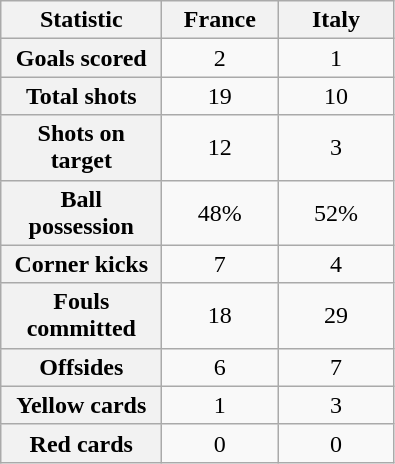<table class="wikitable" style="text-align:center">
<tr>
<th width=100 scope=col>Statistic</th>
<th width=70 scope=col>France</th>
<th width=70 scope=col>Italy</th>
</tr>
<tr>
<th scope=row>Goals scored</th>
<td>2</td>
<td>1</td>
</tr>
<tr>
<th scope=row>Total shots</th>
<td>19</td>
<td>10</td>
</tr>
<tr>
<th scope=row>Shots on target</th>
<td>12</td>
<td>3</td>
</tr>
<tr>
<th scope=row>Ball possession</th>
<td>48%</td>
<td>52%</td>
</tr>
<tr>
<th scope=row>Corner kicks</th>
<td>7</td>
<td>4</td>
</tr>
<tr>
<th scope=row>Fouls committed</th>
<td>18</td>
<td>29</td>
</tr>
<tr>
<th scope=row>Offsides</th>
<td>6</td>
<td>7</td>
</tr>
<tr>
<th scope=row>Yellow cards</th>
<td>1</td>
<td>3</td>
</tr>
<tr>
<th scope=row>Red cards</th>
<td>0</td>
<td>0</td>
</tr>
</table>
